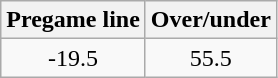<table class="wikitable" style="margin-left: auto; margin-right: auto; border: none; display: inline-table;">
<tr align="center">
<th style=>Pregame line</th>
<th style=>Over/under</th>
</tr>
<tr align="center">
<td>-19.5</td>
<td>55.5</td>
</tr>
</table>
